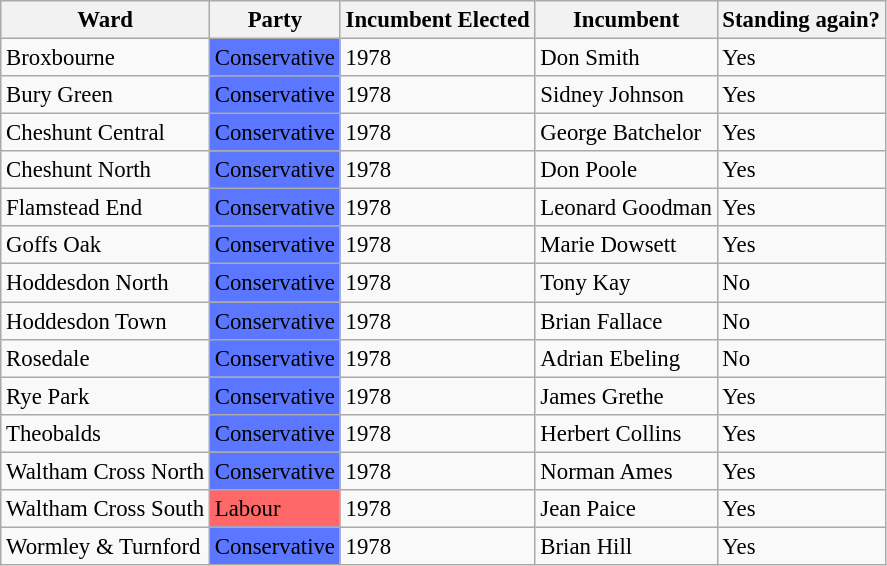<table class="wikitable" style="font-size: 95%;">
<tr>
<th>Ward</th>
<th>Party</th>
<th>Incumbent Elected</th>
<th>Incumbent</th>
<th>Standing again?</th>
</tr>
<tr>
<td>Broxbourne</td>
<td bgcolor="5B76FF">Conservative</td>
<td>1978</td>
<td>Don Smith</td>
<td>Yes</td>
</tr>
<tr>
<td>Bury Green</td>
<td bgcolor="5B76FF">Conservative</td>
<td>1978</td>
<td>Sidney Johnson</td>
<td>Yes</td>
</tr>
<tr>
<td>Cheshunt Central</td>
<td bgcolor="5B76FF">Conservative</td>
<td>1978</td>
<td>George Batchelor</td>
<td>Yes</td>
</tr>
<tr>
<td>Cheshunt North</td>
<td bgcolor="5B76FF">Conservative</td>
<td>1978</td>
<td>Don Poole</td>
<td>Yes</td>
</tr>
<tr>
<td>Flamstead End</td>
<td bgcolor="5B76FF">Conservative</td>
<td>1978</td>
<td>Leonard Goodman</td>
<td>Yes</td>
</tr>
<tr>
<td>Goffs Oak</td>
<td bgcolor="5B76FF">Conservative</td>
<td>1978</td>
<td>Marie Dowsett</td>
<td>Yes</td>
</tr>
<tr>
<td>Hoddesdon North</td>
<td bgcolor="5B76FF">Conservative</td>
<td>1978</td>
<td>Tony Kay</td>
<td>No</td>
</tr>
<tr>
<td>Hoddesdon Town</td>
<td bgcolor="5B76FF">Conservative</td>
<td>1978</td>
<td>Brian Fallace</td>
<td>No</td>
</tr>
<tr>
<td>Rosedale</td>
<td bgcolor="5B76FF">Conservative</td>
<td>1978</td>
<td>Adrian Ebeling</td>
<td>No</td>
</tr>
<tr>
<td>Rye Park</td>
<td bgcolor="5B76FF">Conservative</td>
<td>1978</td>
<td>James Grethe</td>
<td>Yes</td>
</tr>
<tr>
<td>Theobalds</td>
<td bgcolor="5B76FF">Conservative</td>
<td>1978</td>
<td>Herbert Collins</td>
<td>Yes</td>
</tr>
<tr>
<td>Waltham Cross North</td>
<td bgcolor="5B76FF">Conservative</td>
<td>1978</td>
<td>Norman Ames</td>
<td>Yes</td>
</tr>
<tr>
<td>Waltham Cross South</td>
<td bgcolor="FF6868">Labour</td>
<td>1978</td>
<td>Jean Paice</td>
<td>Yes</td>
</tr>
<tr>
<td>Wormley & Turnford</td>
<td bgcolor="5B76FF">Conservative</td>
<td>1978</td>
<td>Brian Hill</td>
<td>Yes</td>
</tr>
</table>
